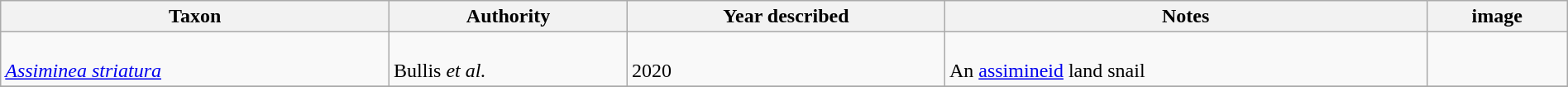<table class="wikitable sortable" align="center" width="100%">
<tr>
<th>Taxon</th>
<th>Authority</th>
<th>Year described</th>
<th>Notes</th>
<th>image</th>
</tr>
<tr>
<td><br><em><a href='#'>Assiminea striatura</a></em></td>
<td><br>Bullis <em>et al.</em></td>
<td><br>2020</td>
<td><br>An <a href='#'>assimineid</a> land snail</td>
<td></td>
</tr>
<tr>
</tr>
</table>
